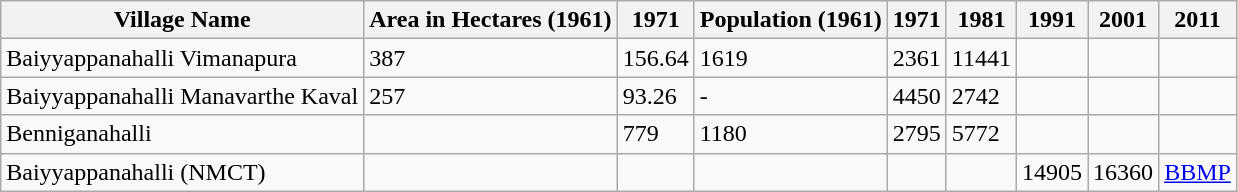<table class="wikitable">
<tr>
<th>Village Name</th>
<th>Area in Hectares (1961)</th>
<th>1971</th>
<th>Population (1961)</th>
<th>1971</th>
<th>1981</th>
<th>1991</th>
<th>2001</th>
<th>2011</th>
</tr>
<tr>
<td>Baiyyappanahalli  Vimanapura</td>
<td>387</td>
<td>156.64</td>
<td>1619</td>
<td>2361</td>
<td>11441</td>
<td></td>
<td></td>
<td></td>
</tr>
<tr>
<td>Baiyyappanahalli  Manavarthe Kaval</td>
<td>257</td>
<td>93.26</td>
<td>-</td>
<td>4450</td>
<td>2742</td>
<td></td>
<td></td>
<td></td>
</tr>
<tr>
<td>Benniganahalli</td>
<td></td>
<td>779</td>
<td>1180</td>
<td>2795</td>
<td>5772</td>
<td></td>
<td></td>
<td></td>
</tr>
<tr>
<td>Baiyyappanahalli  (NMCT)</td>
<td></td>
<td></td>
<td></td>
<td></td>
<td></td>
<td>14905</td>
<td>16360</td>
<td><a href='#'>BBMP</a></td>
</tr>
</table>
